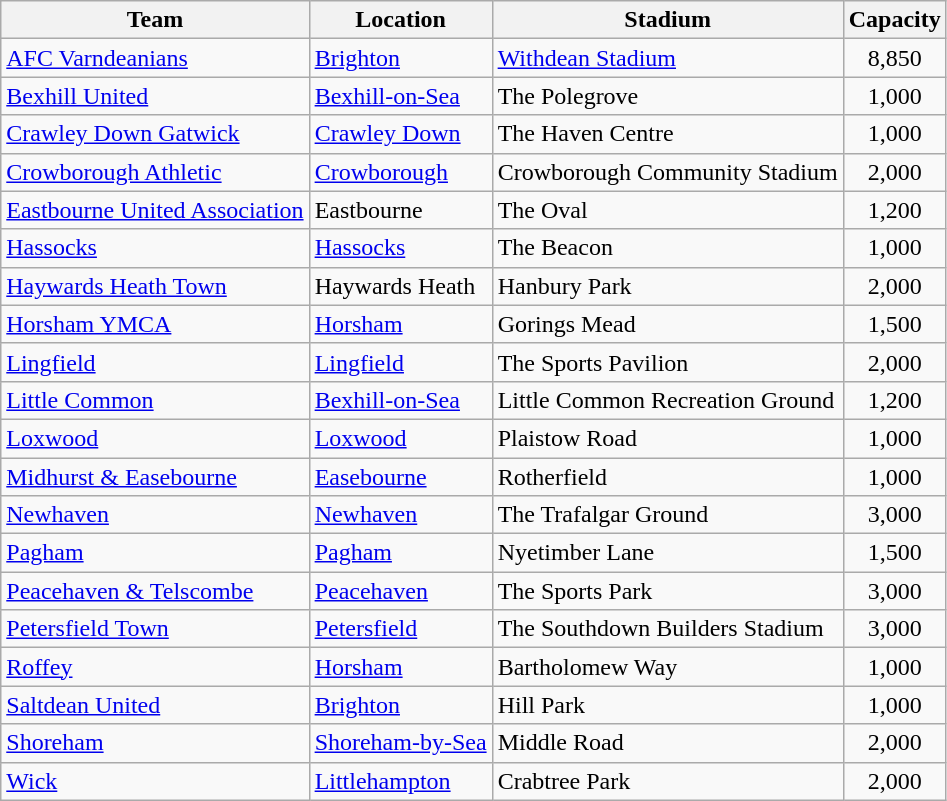<table class="wikitable sortable">
<tr>
<th>Team</th>
<th>Location</th>
<th>Stadium</th>
<th>Capacity</th>
</tr>
<tr>
<td><a href='#'>AFC Varndeanians</a></td>
<td><a href='#'>Brighton</a> </td>
<td><a href='#'>Withdean Stadium</a></td>
<td align="center">8,850</td>
</tr>
<tr>
<td><a href='#'>Bexhill United</a></td>
<td><a href='#'>Bexhill-on-Sea</a></td>
<td>The Polegrove</td>
<td align="center">1,000</td>
</tr>
<tr>
<td><a href='#'>Crawley Down Gatwick</a></td>
<td><a href='#'>Crawley Down</a></td>
<td>The Haven Centre</td>
<td align="center">1,000</td>
</tr>
<tr>
<td><a href='#'>Crowborough Athletic</a></td>
<td><a href='#'>Crowborough</a></td>
<td>Crowborough Community Stadium</td>
<td align="center">2,000</td>
</tr>
<tr>
<td><a href='#'>Eastbourne United Association</a></td>
<td>Eastbourne</td>
<td>The Oval</td>
<td align="center">1,200</td>
</tr>
<tr>
<td><a href='#'>Hassocks</a></td>
<td><a href='#'>Hassocks</a></td>
<td>The Beacon</td>
<td align="center">1,000</td>
</tr>
<tr>
<td><a href='#'>Haywards Heath Town</a></td>
<td>Haywards Heath</td>
<td>Hanbury Park</td>
<td align="center">2,000</td>
</tr>
<tr>
<td><a href='#'>Horsham YMCA</a></td>
<td><a href='#'>Horsham</a></td>
<td>Gorings Mead</td>
<td align="center">1,500</td>
</tr>
<tr>
<td><a href='#'>Lingfield</a></td>
<td><a href='#'>Lingfield</a></td>
<td>The Sports Pavilion</td>
<td align="center">2,000</td>
</tr>
<tr>
<td><a href='#'>Little Common</a></td>
<td><a href='#'>Bexhill-on-Sea</a> </td>
<td>Little Common Recreation Ground</td>
<td align="center">1,200</td>
</tr>
<tr>
<td><a href='#'>Loxwood</a></td>
<td><a href='#'>Loxwood</a></td>
<td>Plaistow Road</td>
<td align="center">1,000</td>
</tr>
<tr>
<td><a href='#'>Midhurst & Easebourne</a></td>
<td><a href='#'>Easebourne</a></td>
<td>Rotherfield</td>
<td align="center">1,000</td>
</tr>
<tr>
<td><a href='#'>Newhaven</a></td>
<td><a href='#'>Newhaven</a></td>
<td>The Trafalgar Ground</td>
<td align="center">3,000</td>
</tr>
<tr>
<td><a href='#'>Pagham</a></td>
<td><a href='#'>Pagham</a></td>
<td>Nyetimber Lane</td>
<td align="center">1,500</td>
</tr>
<tr>
<td><a href='#'>Peacehaven & Telscombe</a></td>
<td><a href='#'>Peacehaven</a></td>
<td>The Sports Park</td>
<td align="center">3,000</td>
</tr>
<tr>
<td><a href='#'>Petersfield Town</a></td>
<td><a href='#'>Petersfield</a></td>
<td>The Southdown Builders Stadium</td>
<td align="center">3,000</td>
</tr>
<tr>
<td><a href='#'>Roffey</a></td>
<td><a href='#'>Horsham</a> </td>
<td>Bartholomew Way</td>
<td align="center">1,000</td>
</tr>
<tr>
<td><a href='#'>Saltdean United</a></td>
<td><a href='#'>Brighton</a> </td>
<td>Hill Park</td>
<td align="center">1,000</td>
</tr>
<tr>
<td><a href='#'>Shoreham</a></td>
<td><a href='#'>Shoreham-by-Sea</a></td>
<td>Middle Road</td>
<td align="center">2,000</td>
</tr>
<tr>
<td><a href='#'>Wick</a></td>
<td><a href='#'>Littlehampton</a> </td>
<td>Crabtree Park</td>
<td align="center">2,000</td>
</tr>
</table>
